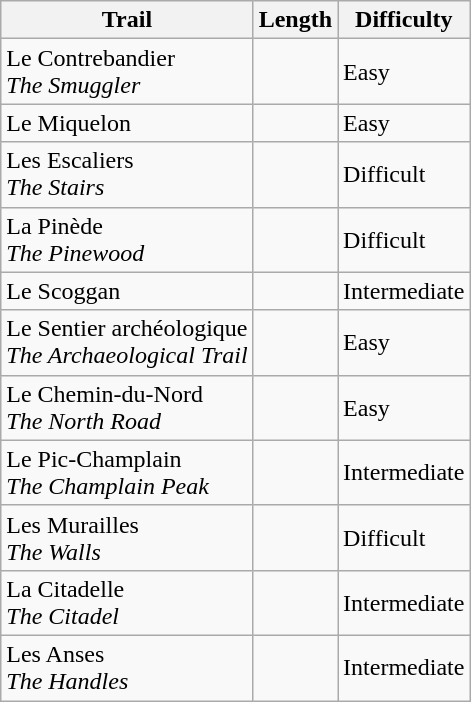<table class="wikitable sortable">
<tr>
<th>Trail</th>
<th>Length</th>
<th>Difficulty</th>
</tr>
<tr>
<td>Le Contrebandier<br><em>The Smuggler</em></td>
<td></td>
<td>Easy</td>
</tr>
<tr>
<td>Le Miquelon</td>
<td></td>
<td>Easy</td>
</tr>
<tr>
<td>Les Escaliers<br><em>The Stairs</em></td>
<td></td>
<td>Difficult</td>
</tr>
<tr>
<td>La Pinède<br><em>The Pinewood</em></td>
<td></td>
<td>Difficult</td>
</tr>
<tr>
<td>Le Scoggan</td>
<td></td>
<td>Intermediate</td>
</tr>
<tr>
<td>Le Sentier archéologique<br><em>The Archaeological Trail</em></td>
<td></td>
<td>Easy</td>
</tr>
<tr>
<td>Le Chemin-du-Nord<br><em>The North Road</em></td>
<td></td>
<td>Easy</td>
</tr>
<tr>
<td>Le Pic-Champlain<br><em>The Champlain Peak</em></td>
<td></td>
<td>Intermediate</td>
</tr>
<tr>
<td>Les Murailles<br><em>The Walls</em></td>
<td></td>
<td>Difficult</td>
</tr>
<tr>
<td>La Citadelle<br><em>The Citadel</em></td>
<td></td>
<td>Intermediate</td>
</tr>
<tr>
<td>Les Anses<br><em>The Handles</em></td>
<td></td>
<td>Intermediate</td>
</tr>
</table>
